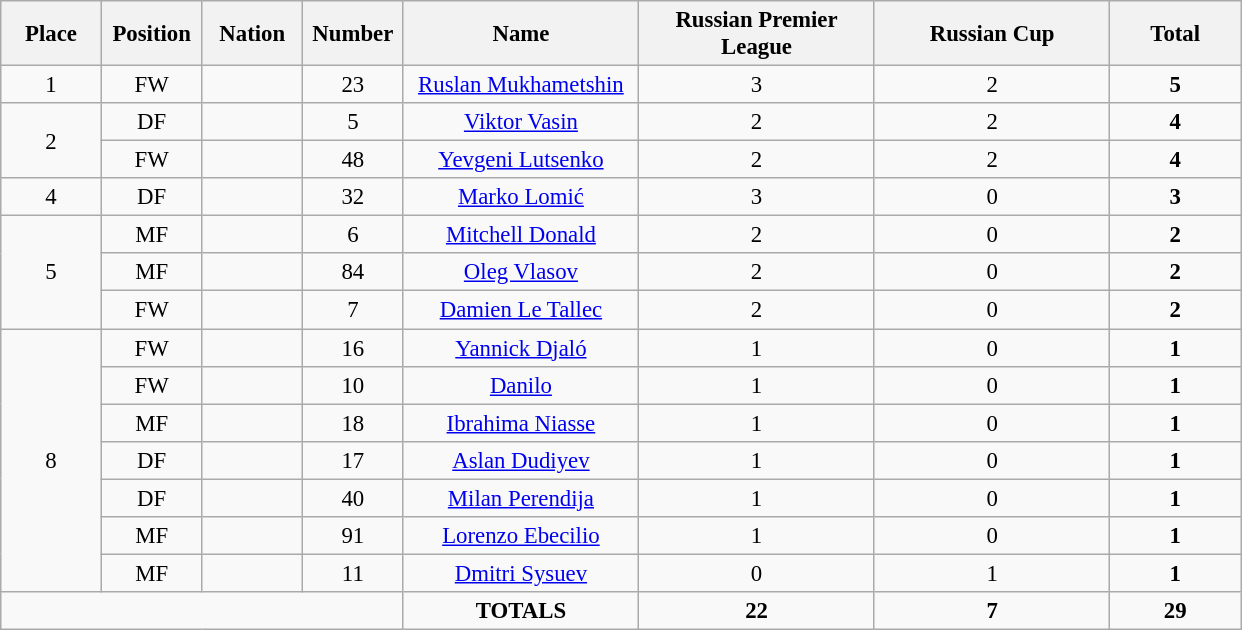<table class="wikitable" style="font-size: 95%; text-align: center;">
<tr>
<th width=60>Place</th>
<th width=60>Position</th>
<th width=60>Nation</th>
<th width=60>Number</th>
<th width=150>Name</th>
<th width=150>Russian Premier League</th>
<th width=150>Russian Cup</th>
<th width=80><strong>Total</strong></th>
</tr>
<tr>
<td>1</td>
<td>FW</td>
<td></td>
<td>23</td>
<td><a href='#'>Ruslan Mukhametshin</a></td>
<td>3</td>
<td>2</td>
<td><strong>5</strong></td>
</tr>
<tr>
<td rowspan="2">2</td>
<td>DF</td>
<td></td>
<td>5</td>
<td><a href='#'>Viktor Vasin</a></td>
<td>2</td>
<td>2</td>
<td><strong>4</strong></td>
</tr>
<tr>
<td>FW</td>
<td></td>
<td>48</td>
<td><a href='#'>Yevgeni Lutsenko</a></td>
<td>2</td>
<td>2</td>
<td><strong>4</strong></td>
</tr>
<tr>
<td>4</td>
<td>DF</td>
<td></td>
<td>32</td>
<td><a href='#'>Marko Lomić</a></td>
<td>3</td>
<td>0</td>
<td><strong>3</strong></td>
</tr>
<tr>
<td rowspan="3">5</td>
<td>MF</td>
<td></td>
<td>6</td>
<td><a href='#'>Mitchell Donald</a></td>
<td>2</td>
<td>0</td>
<td><strong>2</strong></td>
</tr>
<tr>
<td>MF</td>
<td></td>
<td>84</td>
<td><a href='#'>Oleg Vlasov</a></td>
<td>2</td>
<td>0</td>
<td><strong>2</strong></td>
</tr>
<tr>
<td>FW</td>
<td></td>
<td>7</td>
<td><a href='#'>Damien Le Tallec</a></td>
<td>2</td>
<td>0</td>
<td><strong>2</strong></td>
</tr>
<tr>
<td rowspan="7">8</td>
<td>FW</td>
<td></td>
<td>16</td>
<td><a href='#'>Yannick Djaló</a></td>
<td>1</td>
<td>0</td>
<td><strong>1</strong></td>
</tr>
<tr>
<td>FW</td>
<td></td>
<td>10</td>
<td><a href='#'>Danilo</a></td>
<td>1</td>
<td>0</td>
<td><strong>1</strong></td>
</tr>
<tr>
<td>MF</td>
<td></td>
<td>18</td>
<td><a href='#'>Ibrahima Niasse</a></td>
<td>1</td>
<td>0</td>
<td><strong>1</strong></td>
</tr>
<tr>
<td>DF</td>
<td></td>
<td>17</td>
<td><a href='#'>Aslan Dudiyev</a></td>
<td>1</td>
<td>0</td>
<td><strong>1</strong></td>
</tr>
<tr>
<td>DF</td>
<td></td>
<td>40</td>
<td><a href='#'>Milan Perendija</a></td>
<td>1</td>
<td>0</td>
<td><strong>1</strong></td>
</tr>
<tr>
<td>MF</td>
<td></td>
<td>91</td>
<td><a href='#'>Lorenzo Ebecilio</a></td>
<td>1</td>
<td>0</td>
<td><strong>1</strong></td>
</tr>
<tr>
<td>MF</td>
<td></td>
<td>11</td>
<td><a href='#'>Dmitri Sysuev</a></td>
<td>0</td>
<td>1</td>
<td><strong>1</strong></td>
</tr>
<tr>
<td colspan="4"></td>
<td><strong>TOTALS</strong></td>
<td><strong>22</strong></td>
<td><strong>7</strong></td>
<td><strong>29</strong></td>
</tr>
</table>
